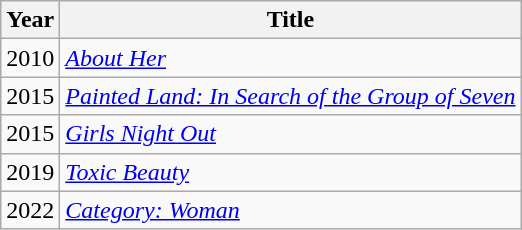<table class="wikitable">
<tr>
<th>Year</th>
<th>Title</th>
</tr>
<tr>
<td>2010</td>
<td><em><a href='#'>About Her</a></em></td>
</tr>
<tr>
<td>2015</td>
<td><em><a href='#'>Painted Land: In Search of the Group of Seven</a></em></td>
</tr>
<tr>
<td>2015</td>
<td><em><a href='#'>Girls Night Out</a></em></td>
</tr>
<tr>
<td>2019</td>
<td><em><a href='#'>Toxic Beauty</a></em></td>
</tr>
<tr>
<td>2022</td>
<td><em><a href='#'>Category: Woman</a></em></td>
</tr>
</table>
